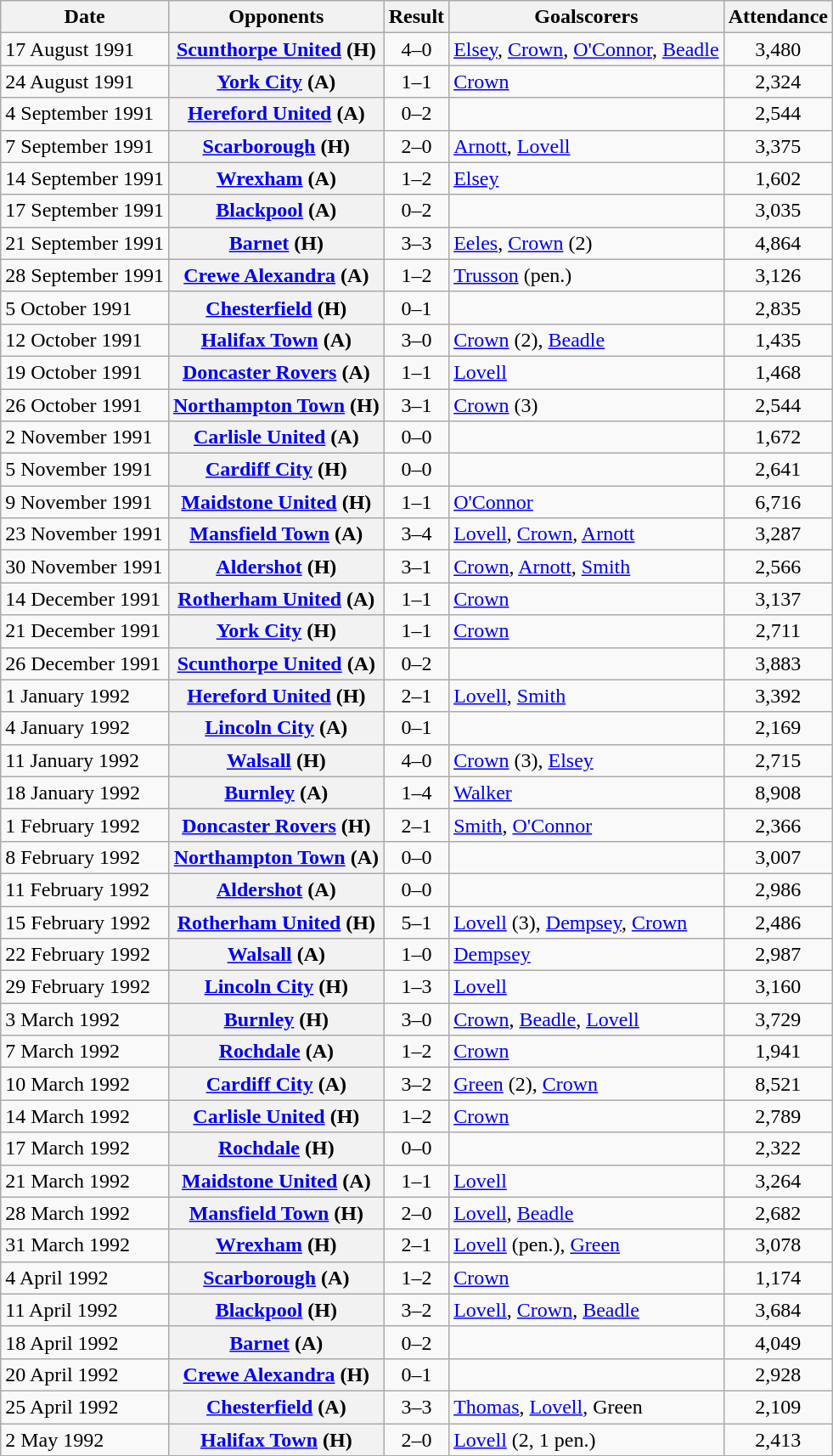<table class="wikitable plainrowheaders sortable">
<tr>
<th scope=col>Date</th>
<th scope=col>Opponents</th>
<th scope=col>Result</th>
<th scope=col class=unsortable>Goalscorers</th>
<th scope=col>Attendance</th>
</tr>
<tr>
<td>17 August 1991</td>
<th scope=row><a href='#'>Scunthorpe United</a> (H)</th>
<td align=center>4–0</td>
<td><a href='#'>Elsey</a>, <a href='#'>Crown</a>, <a href='#'>O'Connor</a>, <a href='#'>Beadle</a></td>
<td align=center>3,480</td>
</tr>
<tr>
<td>24 August 1991</td>
<th scope=row><a href='#'>York City</a> (A)</th>
<td align=center>1–1</td>
<td><a href='#'>Crown</a></td>
<td align=center>2,324</td>
</tr>
<tr>
<td>4 September 1991</td>
<th scope=row><a href='#'>Hereford United</a> (A)</th>
<td align=center>0–2</td>
<td></td>
<td align=center>2,544</td>
</tr>
<tr>
<td>7 September 1991</td>
<th scope=row><a href='#'>Scarborough</a> (H)</th>
<td align=center>2–0</td>
<td><a href='#'>Arnott</a>, <a href='#'>Lovell</a></td>
<td align=center>3,375</td>
</tr>
<tr>
<td>14 September 1991</td>
<th scope=row><a href='#'>Wrexham</a> (A)</th>
<td align=center>1–2</td>
<td><a href='#'>Elsey</a></td>
<td align=center>1,602</td>
</tr>
<tr>
<td>17 September 1991</td>
<th scope=row><a href='#'>Blackpool</a> (A)</th>
<td align=center>0–2</td>
<td></td>
<td align=center>3,035</td>
</tr>
<tr>
<td>21 September 1991</td>
<th scope=row><a href='#'>Barnet</a> (H)</th>
<td align=center>3–3</td>
<td><a href='#'>Eeles</a>, <a href='#'>Crown</a> (2)</td>
<td align=center>4,864</td>
</tr>
<tr>
<td>28 September 1991</td>
<th scope=row><a href='#'>Crewe Alexandra</a> (A)</th>
<td align=center>1–2</td>
<td><a href='#'>Trusson</a> (pen.)</td>
<td align=center>3,126</td>
</tr>
<tr>
<td>5 October 1991</td>
<th scope=row><a href='#'>Chesterfield</a> (H)</th>
<td align=center>0–1</td>
<td></td>
<td align=center>2,835</td>
</tr>
<tr>
<td>12 October 1991</td>
<th scope=row><a href='#'>Halifax Town</a> (A)</th>
<td align=center>3–0</td>
<td><a href='#'>Crown</a> (2), <a href='#'>Beadle</a></td>
<td align=center>1,435</td>
</tr>
<tr>
<td>19 October 1991</td>
<th scope=row><a href='#'>Doncaster Rovers</a> (A)</th>
<td align=center>1–1</td>
<td><a href='#'>Lovell</a></td>
<td align=center>1,468</td>
</tr>
<tr>
<td>26 October 1991</td>
<th scope=row><a href='#'>Northampton Town</a> (H)</th>
<td align=center>3–1</td>
<td><a href='#'>Crown</a> (3)</td>
<td align=center>2,544</td>
</tr>
<tr>
<td>2 November 1991</td>
<th scope=row><a href='#'>Carlisle United</a> (A)</th>
<td align=center>0–0</td>
<td></td>
<td align=center>1,672</td>
</tr>
<tr>
<td>5 November 1991</td>
<th scope=row><a href='#'>Cardiff City</a> (H)</th>
<td align=center>0–0</td>
<td></td>
<td align=center>2,641</td>
</tr>
<tr>
<td>9 November 1991</td>
<th scope=row><a href='#'>Maidstone United</a> (H)</th>
<td align=center>1–1</td>
<td><a href='#'>O'Connor</a></td>
<td align=center>6,716</td>
</tr>
<tr>
<td>23 November 1991</td>
<th scope=row><a href='#'>Mansfield Town</a> (A)</th>
<td align=center>3–4</td>
<td><a href='#'>Lovell</a>, <a href='#'>Crown</a>, <a href='#'>Arnott</a></td>
<td align=center>3,287</td>
</tr>
<tr>
<td>30 November 1991</td>
<th scope=row><a href='#'>Aldershot</a> (H)</th>
<td align=center>3–1</td>
<td><a href='#'>Crown</a>, <a href='#'>Arnott</a>, <a href='#'>Smith</a></td>
<td align=center>2,566</td>
</tr>
<tr>
<td>14 December 1991</td>
<th scope=row><a href='#'>Rotherham United</a> (A)</th>
<td align=center>1–1</td>
<td><a href='#'>Crown</a></td>
<td align=center>3,137</td>
</tr>
<tr>
<td>21 December 1991</td>
<th scope=row><a href='#'>York City</a> (H)</th>
<td align=center>1–1</td>
<td><a href='#'>Crown</a></td>
<td align=center>2,711</td>
</tr>
<tr>
<td>26 December 1991</td>
<th scope=row><a href='#'>Scunthorpe United</a> (A)</th>
<td align=center>0–2</td>
<td></td>
<td align=center>3,883</td>
</tr>
<tr>
<td>1 January 1992</td>
<th scope=row><a href='#'>Hereford United</a> (H)</th>
<td align=center>2–1</td>
<td><a href='#'>Lovell</a>, <a href='#'>Smith</a></td>
<td align=center>3,392</td>
</tr>
<tr>
<td>4 January 1992</td>
<th scope=row><a href='#'>Lincoln City</a> (A)</th>
<td align=center>0–1</td>
<td></td>
<td align=center>2,169</td>
</tr>
<tr>
<td>11 January 1992</td>
<th scope=row><a href='#'>Walsall</a> (H)</th>
<td align=center>4–0</td>
<td><a href='#'>Crown</a> (3), <a href='#'>Elsey</a></td>
<td align=center>2,715</td>
</tr>
<tr>
<td>18 January 1992</td>
<th scope=row><a href='#'>Burnley</a> (A)</th>
<td align=center>1–4</td>
<td><a href='#'>Walker</a></td>
<td align=center>8,908</td>
</tr>
<tr>
<td>1 February 1992</td>
<th scope=row><a href='#'>Doncaster Rovers</a> (H)</th>
<td align=center>2–1</td>
<td><a href='#'>Smith</a>, <a href='#'>O'Connor</a></td>
<td align=center>2,366</td>
</tr>
<tr>
<td>8 February 1992</td>
<th scope=row><a href='#'>Northampton Town</a> (A)</th>
<td align=center>0–0</td>
<td></td>
<td align=center>3,007</td>
</tr>
<tr>
<td>11 February 1992</td>
<th scope=row><a href='#'>Aldershot</a> (A)</th>
<td align=center>0–0</td>
<td></td>
<td align=center>2,986</td>
</tr>
<tr>
<td>15 February 1992</td>
<th scope=row><a href='#'>Rotherham United</a> (H)</th>
<td align=center>5–1</td>
<td><a href='#'>Lovell</a> (3), <a href='#'>Dempsey</a>, <a href='#'>Crown</a></td>
<td align=center>2,486</td>
</tr>
<tr>
<td>22 February 1992</td>
<th scope=row><a href='#'>Walsall</a> (A)</th>
<td align=center>1–0</td>
<td><a href='#'>Dempsey</a></td>
<td align=center>2,987</td>
</tr>
<tr>
<td>29 February 1992</td>
<th scope=row><a href='#'>Lincoln City</a> (H)</th>
<td align=center>1–3</td>
<td><a href='#'>Lovell</a></td>
<td align=center>3,160</td>
</tr>
<tr>
<td>3 March 1992</td>
<th scope=row><a href='#'>Burnley</a> (H)</th>
<td align=center>3–0</td>
<td><a href='#'>Crown</a>, <a href='#'>Beadle</a>, <a href='#'>Lovell</a></td>
<td align=center>3,729</td>
</tr>
<tr>
<td>7 March 1992</td>
<th scope=row><a href='#'>Rochdale</a> (A)</th>
<td align=center>1–2</td>
<td><a href='#'>Crown</a></td>
<td align=center>1,941</td>
</tr>
<tr>
<td>10 March 1992</td>
<th scope=row><a href='#'>Cardiff City</a> (A)</th>
<td align=center>3–2</td>
<td><a href='#'>Green</a> (2), <a href='#'>Crown</a></td>
<td align=center>8,521</td>
</tr>
<tr>
<td>14 March 1992</td>
<th scope=row><a href='#'>Carlisle United</a> (H)</th>
<td align=center>1–2</td>
<td><a href='#'>Crown</a></td>
<td align=center>2,789</td>
</tr>
<tr>
<td>17 March 1992</td>
<th scope=row><a href='#'>Rochdale</a> (H)</th>
<td align=center>0–0</td>
<td></td>
<td align=center>2,322</td>
</tr>
<tr>
<td>21 March 1992</td>
<th scope=row><a href='#'>Maidstone United</a> (A)</th>
<td align=center>1–1</td>
<td><a href='#'>Lovell</a></td>
<td align=center>3,264</td>
</tr>
<tr>
<td>28 March 1992</td>
<th scope=row><a href='#'>Mansfield Town</a> (H)</th>
<td align=center>2–0</td>
<td><a href='#'>Lovell</a>, <a href='#'>Beadle</a></td>
<td align=center>2,682</td>
</tr>
<tr>
<td>31 March 1992</td>
<th scope=row><a href='#'>Wrexham</a> (H)</th>
<td align=center>2–1</td>
<td><a href='#'>Lovell</a> (pen.), <a href='#'>Green</a></td>
<td align=center>3,078</td>
</tr>
<tr>
<td>4 April 1992</td>
<th scope=row><a href='#'>Scarborough</a> (A)</th>
<td align=center>1–2</td>
<td><a href='#'>Crown</a></td>
<td align=center>1,174</td>
</tr>
<tr>
<td>11 April 1992</td>
<th scope=row><a href='#'>Blackpool</a> (H)</th>
<td align=center>3–2</td>
<td><a href='#'>Lovell</a>, <a href='#'>Crown</a>, <a href='#'>Beadle</a></td>
<td align=center>3,684</td>
</tr>
<tr>
<td>18 April 1992</td>
<th scope=row><a href='#'>Barnet</a> (A)</th>
<td align=center>0–2</td>
<td></td>
<td align=center>4,049</td>
</tr>
<tr>
<td>20 April 1992</td>
<th scope=row><a href='#'>Crewe Alexandra</a> (H)</th>
<td align=center>0–1</td>
<td></td>
<td align=center>2,928</td>
</tr>
<tr>
<td>25 April 1992</td>
<th scope=row><a href='#'>Chesterfield</a> (A)</th>
<td align=center>3–3</td>
<td><a href='#'>Thomas</a>, <a href='#'>Lovell</a>, Green</td>
<td align=center>2,109</td>
</tr>
<tr>
<td>2 May 1992</td>
<th scope=row><a href='#'>Halifax Town</a> (H)</th>
<td align=center>2–0</td>
<td><a href='#'>Lovell</a> (2, 1 pen.)</td>
<td align=center>2,413</td>
</tr>
</table>
